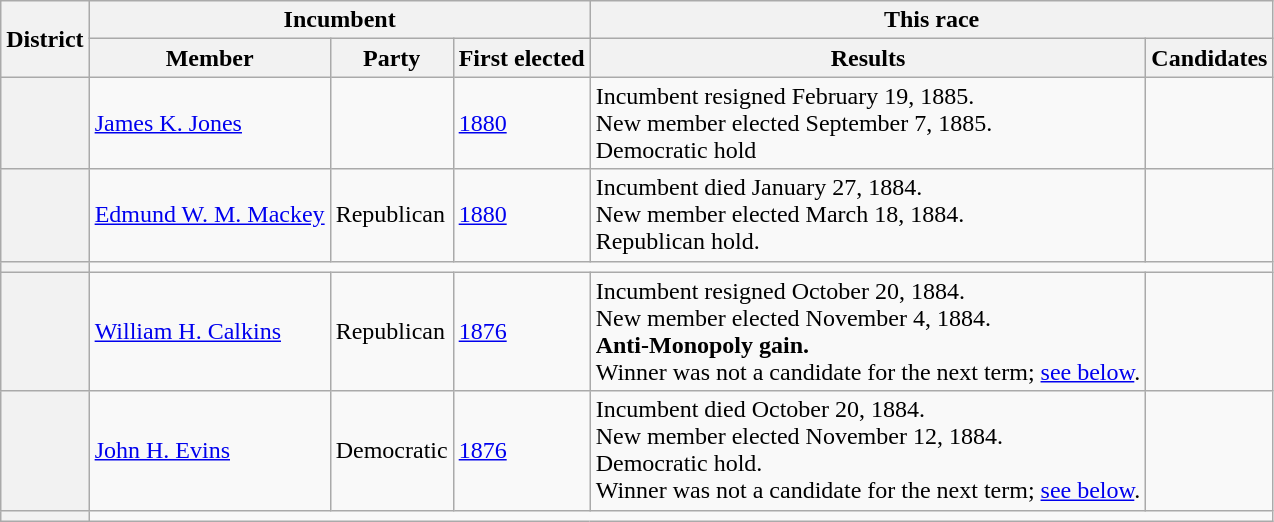<table class=wikitable>
<tr>
<th rowspan=2>District</th>
<th colspan=3>Incumbent</th>
<th colspan=2>This race</th>
</tr>
<tr>
<th>Member</th>
<th>Party</th>
<th>First elected</th>
<th>Results</th>
<th>Candidates</th>
</tr>
<tr>
<th></th>
<td><a href='#'>James K. Jones</a></td>
<td></td>
<td><a href='#'>1880</a></td>
<td>Incumbent resigned February 19, 1885.<br>New member elected September 7, 1885.<br>Democratic hold</td>
<td nowrap></td>
</tr>
<tr>
<th></th>
<td><a href='#'>Edmund W. M. Mackey</a></td>
<td>Republican</td>
<td><a href='#'>1880</a></td>
<td>Incumbent died January 27, 1884.<br>New member elected March 18, 1884.<br>Republican hold.</td>
<td nowrap></td>
</tr>
<tr>
<th></th>
</tr>
<tr>
<th></th>
<td><a href='#'>William H. Calkins</a></td>
<td>Republican</td>
<td><a href='#'>1876</a></td>
<td>Incumbent resigned October 20, 1884.<br>New member elected November 4, 1884.<br><strong>Anti-Monopoly gain.</strong><br>Winner was not a candidate for the next term; <a href='#'>see below</a>.</td>
<td nowrap></td>
</tr>
<tr>
<th></th>
<td><a href='#'>John H. Evins</a></td>
<td>Democratic</td>
<td><a href='#'>1876</a></td>
<td>Incumbent died October 20, 1884.<br>New member elected November 12, 1884.<br>Democratic hold.<br>Winner was not a candidate for the next term; <a href='#'>see below</a>.</td>
<td nowrap></td>
</tr>
<tr>
<th></th>
</tr>
</table>
